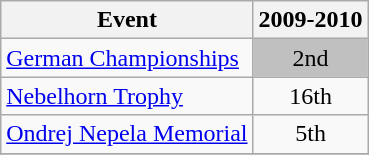<table class="wikitable">
<tr>
<th>Event</th>
<th>2009-2010</th>
</tr>
<tr>
<td><a href='#'>German Championships</a></td>
<td align="center" bgcolor="silver">2nd</td>
</tr>
<tr>
<td><a href='#'>Nebelhorn Trophy</a></td>
<td align="center">16th</td>
</tr>
<tr>
<td><a href='#'>Ondrej Nepela Memorial</a></td>
<td align="center">5th</td>
</tr>
<tr>
</tr>
</table>
